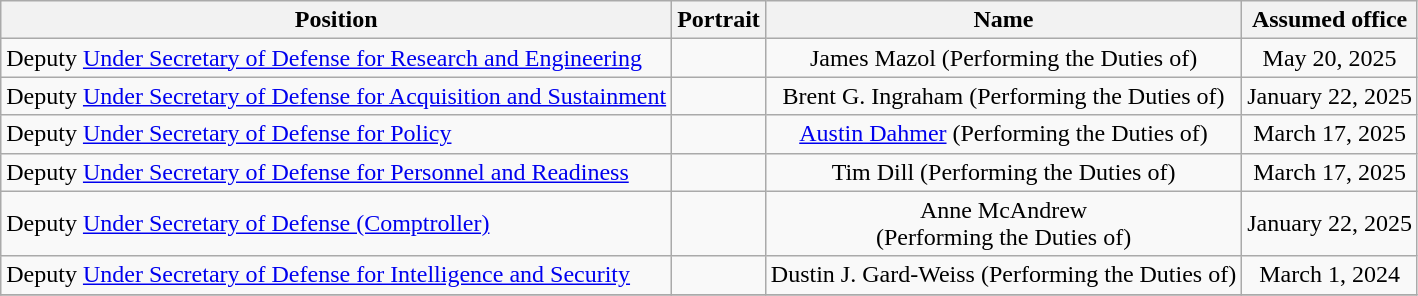<table class="wikitable">
<tr>
<th>Position</th>
<th>Portrait</th>
<th>Name</th>
<th>Assumed office</th>
</tr>
<tr>
<td>Deputy <a href='#'>Under Secretary of Defense for Research and Engineering</a></td>
<td></td>
<td style="text-align:center">James Mazol (Performing the Duties of)</td>
<td style="text-align:center">May 20, 2025</td>
</tr>
<tr>
<td>Deputy <a href='#'>Under Secretary of Defense for Acquisition and Sustainment</a></td>
<td></td>
<td style="text-align:center">Brent G. Ingraham (Performing the Duties of)</td>
<td style="text-align:center">January 22, 2025</td>
</tr>
<tr>
<td>Deputy <a href='#'>Under Secretary of Defense for Policy</a></td>
<td></td>
<td style="text-align:center"><a href='#'>Austin Dahmer</a> (Performing the Duties of)</td>
<td style="text-align:center">March 17, 2025</td>
</tr>
<tr>
<td>Deputy <a href='#'>Under Secretary of Defense for Personnel and Readiness</a></td>
<td></td>
<td style="text-align:center">Tim Dill (Performing the Duties of)</td>
<td style="text-align:center">March 17, 2025</td>
</tr>
<tr>
<td>Deputy <a href='#'>Under Secretary of Defense (Comptroller)</a></td>
<td></td>
<td style="text-align:center">Anne McAndrew<br>(Performing the Duties of)</td>
<td style="text-align:center">January 22, 2025</td>
</tr>
<tr>
<td>Deputy <a href='#'>Under Secretary of Defense for Intelligence and Security</a></td>
<td></td>
<td style="text-align:center">Dustin J. Gard-Weiss (Performing the Duties of)</td>
<td style="text-align:center">March 1, 2024</td>
</tr>
<tr>
</tr>
</table>
